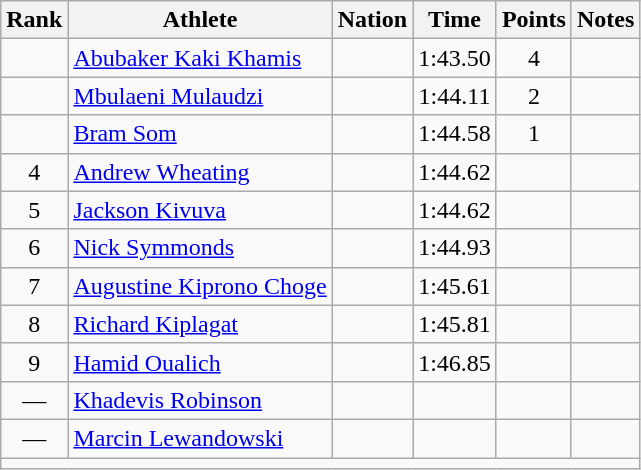<table class="wikitable mw-datatable sortable" style="text-align:center;">
<tr>
<th>Rank</th>
<th>Athlete</th>
<th>Nation</th>
<th>Time</th>
<th>Points</th>
<th>Notes</th>
</tr>
<tr>
<td></td>
<td align=left><a href='#'>Abubaker Kaki Khamis</a></td>
<td align=left></td>
<td>1:43.50</td>
<td>4</td>
<td></td>
</tr>
<tr>
<td></td>
<td align=left><a href='#'>Mbulaeni Mulaudzi</a></td>
<td align=left></td>
<td>1:44.11</td>
<td>2</td>
<td></td>
</tr>
<tr>
<td></td>
<td align=left><a href='#'>Bram Som</a></td>
<td align=left></td>
<td>1:44.58</td>
<td>1</td>
<td></td>
</tr>
<tr>
<td>4</td>
<td align=left><a href='#'>Andrew Wheating</a></td>
<td align=left></td>
<td>1:44.62</td>
<td></td>
<td></td>
</tr>
<tr>
<td>5</td>
<td align=left><a href='#'>Jackson Kivuva</a></td>
<td align=left></td>
<td>1:44.62</td>
<td></td>
<td></td>
</tr>
<tr>
<td>6</td>
<td align=left><a href='#'>Nick Symmonds</a></td>
<td align=left></td>
<td>1:44.93</td>
<td></td>
<td></td>
</tr>
<tr>
<td>7</td>
<td align=left><a href='#'>Augustine Kiprono Choge</a></td>
<td align=left></td>
<td>1:45.61</td>
<td></td>
<td></td>
</tr>
<tr>
<td>8</td>
<td align=left><a href='#'>Richard Kiplagat</a></td>
<td align=left></td>
<td>1:45.81</td>
<td></td>
<td></td>
</tr>
<tr>
<td>9</td>
<td align=left><a href='#'>Hamid Oualich</a></td>
<td align=left></td>
<td>1:46.85</td>
<td></td>
<td></td>
</tr>
<tr>
<td>—</td>
<td align=left><a href='#'>Khadevis Robinson</a></td>
<td align=left></td>
<td></td>
<td></td>
<td></td>
</tr>
<tr>
<td>—</td>
<td align=left><a href='#'>Marcin Lewandowski</a></td>
<td align=left></td>
<td></td>
<td></td>
<td></td>
</tr>
<tr class="sortbottom">
<td colspan=6></td>
</tr>
</table>
